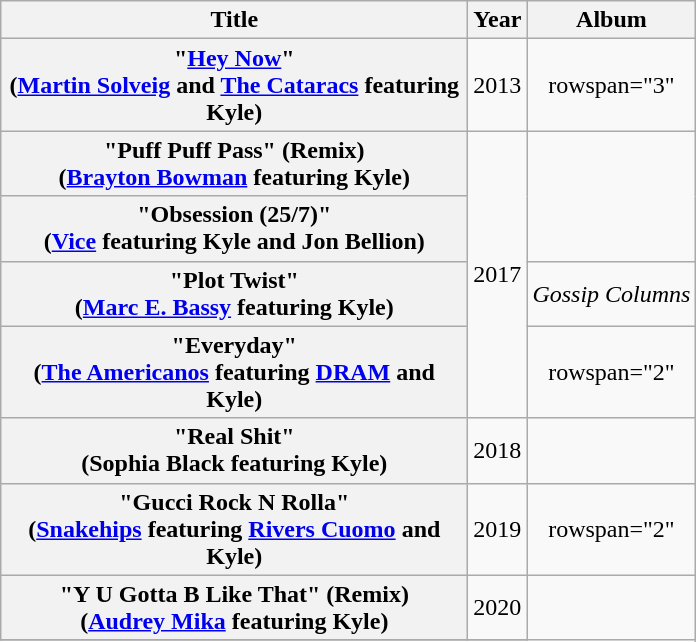<table class="wikitable plainrowheaders" style="text-align:center;">
<tr>
<th scope="col" style="width:19em;">Title</th>
<th scope="col">Year</th>
<th scope="col">Album</th>
</tr>
<tr>
<th scope="row">"<a href='#'>Hey Now</a>"<br><span>(<a href='#'>Martin Solveig</a> and <a href='#'>The Cataracs</a> featuring Kyle)</span></th>
<td>2013</td>
<td>rowspan="3" </td>
</tr>
<tr>
<th scope="row">"Puff Puff Pass" (Remix) <br><span>(<a href='#'>Brayton Bowman</a> featuring Kyle)</span></th>
<td rowspan="4">2017</td>
</tr>
<tr>
<th scope="row">"Obsession (25/7)"<br><span>(<a href='#'>Vice</a> featuring Kyle and Jon Bellion)</span></th>
</tr>
<tr>
<th scope="row">"Plot Twist"<br><span>(<a href='#'>Marc E. Bassy</a> featuring Kyle)</span></th>
<td><em>Gossip Columns</em></td>
</tr>
<tr>
<th scope="row">"Everyday"<br><span>(<a href='#'>The Americanos</a> featuring <a href='#'>DRAM</a> and Kyle)</span></th>
<td>rowspan="2" </td>
</tr>
<tr>
<th scope="row">"Real Shit"<br><span>(Sophia Black featuring Kyle)</span></th>
<td>2018</td>
</tr>
<tr>
<th scope="row">"Gucci Rock N Rolla"<br><span>(<a href='#'>Snakehips</a> featuring <a href='#'>Rivers Cuomo</a> and Kyle)</span></th>
<td>2019</td>
<td>rowspan="2" </td>
</tr>
<tr>
<th scope="row">"Y U Gotta B Like That" (Remix)<br><span>(<a href='#'>Audrey Mika</a> featuring Kyle)</span></th>
<td>2020</td>
</tr>
<tr>
</tr>
</table>
